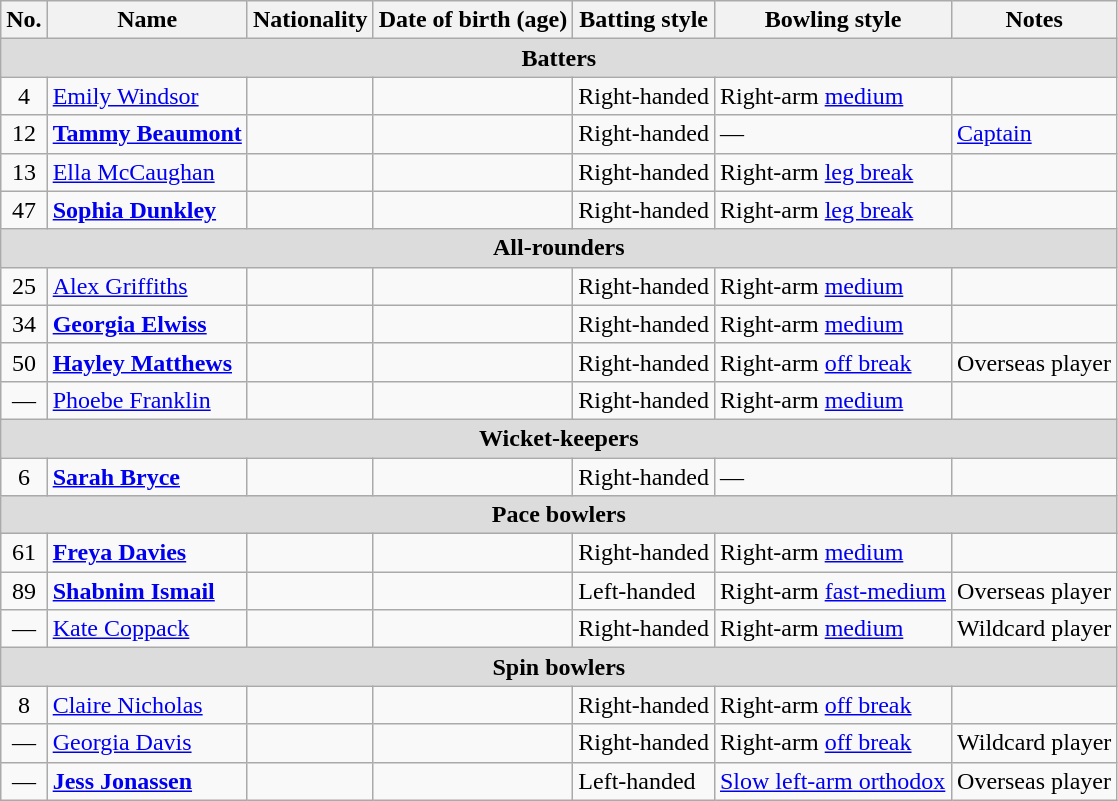<table class="wikitable">
<tr>
<th>No.</th>
<th>Name</th>
<th>Nationality</th>
<th>Date of birth (age)</th>
<th>Batting style</th>
<th>Bowling style</th>
<th>Notes</th>
</tr>
<tr>
<th colspan="7" style="background: #DCDCDC">Batters</th>
</tr>
<tr>
<td style="text-align:center">4</td>
<td><a href='#'>Emily Windsor</a></td>
<td></td>
<td></td>
<td>Right-handed</td>
<td>Right-arm <a href='#'>medium</a></td>
<td></td>
</tr>
<tr>
<td style="text-align:center">12</td>
<td><strong><a href='#'>Tammy Beaumont</a></strong></td>
<td></td>
<td></td>
<td>Right-handed</td>
<td>—</td>
<td><a href='#'>Captain</a></td>
</tr>
<tr>
<td style="text-align:center">13</td>
<td><a href='#'>Ella McCaughan</a></td>
<td></td>
<td></td>
<td>Right-handed</td>
<td>Right-arm <a href='#'>leg break</a></td>
<td></td>
</tr>
<tr>
<td style="text-align:center">47</td>
<td><strong><a href='#'>Sophia Dunkley</a></strong></td>
<td></td>
<td></td>
<td>Right-handed</td>
<td>Right-arm <a href='#'>leg break</a></td>
<td></td>
</tr>
<tr>
<th colspan="7" style="background: #DCDCDC">All-rounders</th>
</tr>
<tr>
<td style="text-align:center">25</td>
<td><a href='#'>Alex Griffiths</a></td>
<td></td>
<td></td>
<td>Right-handed</td>
<td>Right-arm <a href='#'>medium</a></td>
<td></td>
</tr>
<tr>
<td style="text-align:center">34</td>
<td><strong><a href='#'>Georgia Elwiss</a></strong></td>
<td></td>
<td></td>
<td>Right-handed</td>
<td>Right-arm <a href='#'>medium</a></td>
<td></td>
</tr>
<tr>
<td style="text-align:center">50</td>
<td><strong><a href='#'>Hayley Matthews</a></strong></td>
<td></td>
<td></td>
<td>Right-handed</td>
<td>Right-arm <a href='#'>off break</a></td>
<td>Overseas player</td>
</tr>
<tr>
<td style="text-align:center">—</td>
<td><a href='#'>Phoebe Franklin</a></td>
<td></td>
<td></td>
<td>Right-handed</td>
<td>Right-arm <a href='#'>medium</a></td>
<td></td>
</tr>
<tr>
<th colspan="7" style="background: #DCDCDC">Wicket-keepers</th>
</tr>
<tr>
<td style="text-align:center">6</td>
<td><strong><a href='#'>Sarah Bryce</a></strong></td>
<td></td>
<td></td>
<td>Right-handed</td>
<td>—</td>
<td></td>
</tr>
<tr>
<th colspan="7" style="background: #DCDCDC">Pace bowlers</th>
</tr>
<tr>
<td style="text-align:center">61</td>
<td><strong><a href='#'>Freya Davies</a></strong></td>
<td></td>
<td></td>
<td>Right-handed</td>
<td>Right-arm <a href='#'>medium</a></td>
<td></td>
</tr>
<tr>
<td style="text-align:center">89</td>
<td><strong><a href='#'>Shabnim Ismail</a></strong></td>
<td></td>
<td></td>
<td>Left-handed</td>
<td>Right-arm <a href='#'>fast-medium</a></td>
<td>Overseas player</td>
</tr>
<tr>
<td style="text-align:center">—</td>
<td><a href='#'>Kate Coppack</a></td>
<td></td>
<td></td>
<td>Right-handed</td>
<td>Right-arm <a href='#'>medium</a></td>
<td>Wildcard player</td>
</tr>
<tr>
<th colspan="7" style="background: #DCDCDC">Spin bowlers</th>
</tr>
<tr>
<td style="text-align:center">8</td>
<td><a href='#'>Claire Nicholas</a></td>
<td></td>
<td></td>
<td>Right-handed</td>
<td>Right-arm <a href='#'>off break</a></td>
<td></td>
</tr>
<tr>
<td style="text-align:center">—</td>
<td><a href='#'>Georgia Davis</a></td>
<td></td>
<td></td>
<td>Right-handed</td>
<td>Right-arm <a href='#'>off break</a></td>
<td>Wildcard player</td>
</tr>
<tr>
<td style="text-align:center">—</td>
<td><strong><a href='#'>Jess Jonassen</a></strong></td>
<td></td>
<td></td>
<td>Left-handed</td>
<td><a href='#'>Slow left-arm orthodox</a></td>
<td>Overseas player</td>
</tr>
</table>
